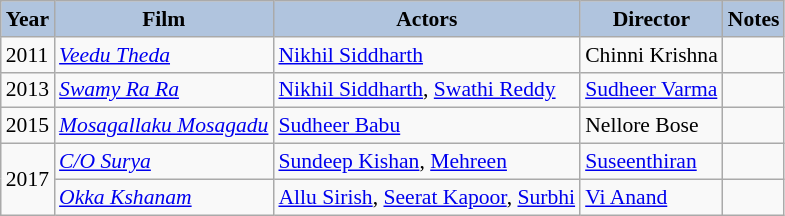<table class="wikitable" style="font-size:90%">
<tr style="text-align:center;">
<th style="text-align:center; background:#b0c4de;">Year</th>
<th style="text-align:center; background:#b0c4de;">Film</th>
<th style="text-align:center; background:#b0c4de;">Actors</th>
<th style="text-align:center; background:#b0c4de;">Director</th>
<th style="text-align:center; background:#b0c4de;">Notes</th>
</tr>
<tr>
<td>2011</td>
<td><em><a href='#'>Veedu Theda</a></em></td>
<td><a href='#'>Nikhil Siddharth</a></td>
<td>Chinni Krishna</td>
<td></td>
</tr>
<tr>
<td>2013</td>
<td><em><a href='#'>Swamy Ra Ra</a></em></td>
<td><a href='#'>Nikhil Siddharth</a>, <a href='#'>Swathi Reddy</a></td>
<td><a href='#'>Sudheer Varma</a></td>
<td></td>
</tr>
<tr>
<td>2015</td>
<td><em><a href='#'>Mosagallaku Mosagadu</a></em></td>
<td><a href='#'>Sudheer Babu</a></td>
<td>Nellore Bose</td>
<td></td>
</tr>
<tr>
<td rowspan="2">2017</td>
<td><em><a href='#'>C/O Surya</a></em></td>
<td><a href='#'>Sundeep Kishan</a>, <a href='#'>Mehreen</a></td>
<td><a href='#'>Suseenthiran</a></td>
<td></td>
</tr>
<tr>
<td><em><a href='#'>Okka Kshanam</a></em></td>
<td><a href='#'>Allu Sirish</a>, <a href='#'>Seerat Kapoor</a>, <a href='#'>Surbhi</a></td>
<td><a href='#'>Vi Anand</a></td>
<td></td>
</tr>
</table>
